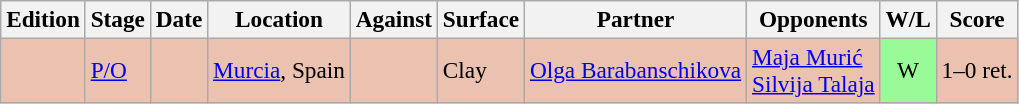<table class=wikitable style=font-size:97%>
<tr>
<th>Edition</th>
<th>Stage</th>
<th>Date</th>
<th>Location</th>
<th>Against</th>
<th>Surface</th>
<th>Partner</th>
<th>Opponents</th>
<th>W/L</th>
<th>Score</th>
</tr>
<tr bgcolor="#EBC2AF">
<td rowspan="1"></td>
<td rowspan="1"><a href='#'>P/O</a></td>
<td></td>
<td rowspan="1"><a href='#'>Murcia</a>, Spain</td>
<td> </td>
<td rowspan="1">Clay</td>
<td rowspan="1"> <a href='#'>Olga Barabanschikova</a></td>
<td> <a href='#'>Maja Murić</a> <br>  <a href='#'>Silvija Talaja</a></td>
<td style="text-align:center; background:#98fb98;">W</td>
<td>1–0 ret.</td>
</tr>
</table>
